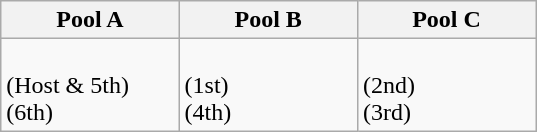<table class="wikitable">
<tr>
<th width=25%>Pool A</th>
<th width=25%>Pool B</th>
<th width=25%>Pool C</th>
</tr>
<tr>
<td><br> (Host & 5th)<br>
 (6th)<br>
</td>
<td><br> (1st)<br>
 (4th)<br>
</td>
<td><br> (2nd)<br>
 (3rd)<br>
</td>
</tr>
</table>
